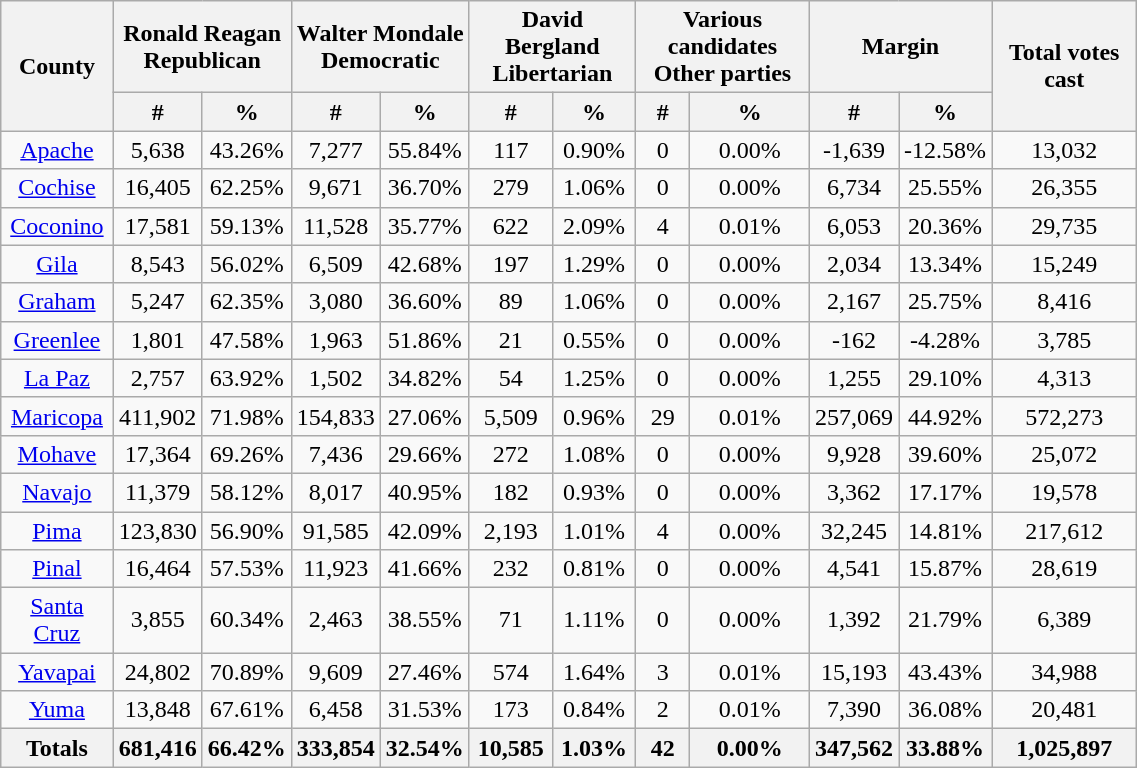<table width="60%" class="wikitable sortable">
<tr>
<th rowspan="2">County</th>
<th style="text-align:center;" colspan="2">Ronald Reagan<br>Republican</th>
<th style="text-align:center;" colspan="2">Walter Mondale<br>Democratic</th>
<th style="text-align:center;" colspan="2">David Bergland<br>Libertarian</th>
<th style="text-align:center;" colspan="2">Various candidates<br>Other parties</th>
<th style="text-align:center;" colspan="2">Margin</th>
<th style="text-align:center;" rowspan="2">Total votes cast</th>
</tr>
<tr>
<th style="text-align:center;" data-sort-type="number">#</th>
<th style="text-align:center;" data-sort-type="number">%</th>
<th style="text-align:center;" data-sort-type="number">#</th>
<th style="text-align:center;" data-sort-type="number">%</th>
<th style="text-align:center;" data-sort-type="number">#</th>
<th style="text-align:center;" data-sort-type="number">%</th>
<th style="text-align:center;" data-sort-type="number">#</th>
<th style="text-align:center;" data-sort-type="number">%</th>
<th style="text-align:center;" data-sort-type="number">#</th>
<th style="text-align:center;" data-sort-type="number">%</th>
</tr>
<tr style="text-align:center;">
<td><a href='#'>Apache</a></td>
<td>5,638</td>
<td>43.26%</td>
<td>7,277</td>
<td>55.84%</td>
<td>117</td>
<td>0.90%</td>
<td>0</td>
<td>0.00%</td>
<td>-1,639</td>
<td>-12.58%</td>
<td>13,032</td>
</tr>
<tr style="text-align:center;">
<td><a href='#'>Cochise</a></td>
<td>16,405</td>
<td>62.25%</td>
<td>9,671</td>
<td>36.70%</td>
<td>279</td>
<td>1.06%</td>
<td>0</td>
<td>0.00%</td>
<td>6,734</td>
<td>25.55%</td>
<td>26,355</td>
</tr>
<tr style="text-align:center;">
<td><a href='#'>Coconino</a></td>
<td>17,581</td>
<td>59.13%</td>
<td>11,528</td>
<td>35.77%</td>
<td>622</td>
<td>2.09%</td>
<td>4</td>
<td>0.01%</td>
<td>6,053</td>
<td>20.36%</td>
<td>29,735</td>
</tr>
<tr style="text-align:center;">
<td><a href='#'>Gila</a></td>
<td>8,543</td>
<td>56.02%</td>
<td>6,509</td>
<td>42.68%</td>
<td>197</td>
<td>1.29%</td>
<td>0</td>
<td>0.00%</td>
<td>2,034</td>
<td>13.34%</td>
<td>15,249</td>
</tr>
<tr style="text-align:center;">
<td><a href='#'>Graham</a></td>
<td>5,247</td>
<td>62.35%</td>
<td>3,080</td>
<td>36.60%</td>
<td>89</td>
<td>1.06%</td>
<td>0</td>
<td>0.00%</td>
<td>2,167</td>
<td>25.75%</td>
<td>8,416</td>
</tr>
<tr style="text-align:center;">
<td><a href='#'>Greenlee</a></td>
<td>1,801</td>
<td>47.58%</td>
<td>1,963</td>
<td>51.86%</td>
<td>21</td>
<td>0.55%</td>
<td>0</td>
<td>0.00%</td>
<td>-162</td>
<td>-4.28%</td>
<td>3,785</td>
</tr>
<tr style="text-align:center;">
<td><a href='#'>La Paz</a></td>
<td>2,757</td>
<td>63.92%</td>
<td>1,502</td>
<td>34.82%</td>
<td>54</td>
<td>1.25%</td>
<td>0</td>
<td>0.00%</td>
<td>1,255</td>
<td>29.10%</td>
<td>4,313</td>
</tr>
<tr style="text-align:center;">
<td><a href='#'>Maricopa</a></td>
<td>411,902</td>
<td>71.98%</td>
<td>154,833</td>
<td>27.06%</td>
<td>5,509</td>
<td>0.96%</td>
<td>29</td>
<td>0.01%</td>
<td>257,069</td>
<td>44.92%</td>
<td>572,273</td>
</tr>
<tr style="text-align:center;">
<td><a href='#'>Mohave</a></td>
<td>17,364</td>
<td>69.26%</td>
<td>7,436</td>
<td>29.66%</td>
<td>272</td>
<td>1.08%</td>
<td>0</td>
<td>0.00%</td>
<td>9,928</td>
<td>39.60%</td>
<td>25,072</td>
</tr>
<tr style="text-align:center;">
<td><a href='#'>Navajo</a></td>
<td>11,379</td>
<td>58.12%</td>
<td>8,017</td>
<td>40.95%</td>
<td>182</td>
<td>0.93%</td>
<td>0</td>
<td>0.00%</td>
<td>3,362</td>
<td>17.17%</td>
<td>19,578</td>
</tr>
<tr style="text-align:center;">
<td><a href='#'>Pima</a></td>
<td>123,830</td>
<td>56.90%</td>
<td>91,585</td>
<td>42.09%</td>
<td>2,193</td>
<td>1.01%</td>
<td>4</td>
<td>0.00%</td>
<td>32,245</td>
<td>14.81%</td>
<td>217,612</td>
</tr>
<tr style="text-align:center;">
<td><a href='#'>Pinal</a></td>
<td>16,464</td>
<td>57.53%</td>
<td>11,923</td>
<td>41.66%</td>
<td>232</td>
<td>0.81%</td>
<td>0</td>
<td>0.00%</td>
<td>4,541</td>
<td>15.87%</td>
<td>28,619</td>
</tr>
<tr style="text-align:center;">
<td><a href='#'>Santa Cruz</a></td>
<td>3,855</td>
<td>60.34%</td>
<td>2,463</td>
<td>38.55%</td>
<td>71</td>
<td>1.11%</td>
<td>0</td>
<td>0.00%</td>
<td>1,392</td>
<td>21.79%</td>
<td>6,389</td>
</tr>
<tr style="text-align:center;">
<td><a href='#'>Yavapai</a></td>
<td>24,802</td>
<td>70.89%</td>
<td>9,609</td>
<td>27.46%</td>
<td>574</td>
<td>1.64%</td>
<td>3</td>
<td>0.01%</td>
<td>15,193</td>
<td>43.43%</td>
<td>34,988</td>
</tr>
<tr style="text-align:center;">
<td><a href='#'>Yuma</a></td>
<td>13,848</td>
<td>67.61%</td>
<td>6,458</td>
<td>31.53%</td>
<td>173</td>
<td>0.84%</td>
<td>2</td>
<td>0.01%</td>
<td>7,390</td>
<td>36.08%</td>
<td>20,481</td>
</tr>
<tr style="text-align:center;">
<th>Totals</th>
<th>681,416</th>
<th>66.42%</th>
<th>333,854</th>
<th>32.54%</th>
<th>10,585</th>
<th>1.03%</th>
<th>42</th>
<th>0.00%</th>
<th>347,562</th>
<th>33.88%</th>
<th>1,025,897</th>
</tr>
</table>
